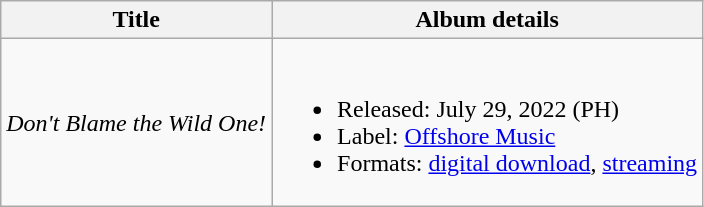<table class="wikitable plainrowheaders">
<tr>
<th>Title</th>
<th>Album details</th>
</tr>
<tr>
<td><em>Don't Blame the Wild One!</em></td>
<td><br><ul><li>Released: July 29, 2022 <span>(PH)</span></li><li>Label: <a href='#'>Offshore Music</a></li><li>Formats: <a href='#'>digital download</a>, <a href='#'>streaming</a></li></ul></td>
</tr>
</table>
